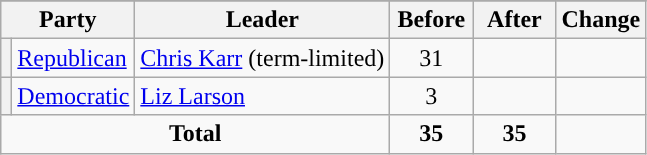<table class="wikitable" style="text-align:center;">
<tr>
</tr>
<tr>
<th colspan="2">Party</th>
<th>Leader</th>
<th style="width:3em">Before</th>
<th style="width:3em">After</th>
<th style="width:3em">Change</th>
</tr>
<tr>
<th style="background-color:"></th>
<td style="text-align:left;"><a href='#'>Republican</a></td>
<td style="text-align:left;"><a href='#'>Chris Karr</a> (term-limited)</td>
<td>31</td>
<td></td>
<td></td>
</tr>
<tr>
<th style="background-color:"></th>
<td style="text-align:left;"><a href='#'>Democratic</a></td>
<td style="text-align:left;"><a href='#'>Liz Larson</a></td>
<td>3</td>
<td></td>
<td></td>
</tr>
<tr>
<td colspan="3"><strong>Total</strong></td>
<td><strong>35</strong></td>
<td><strong>35</strong></td>
<td></td>
</tr>
</table>
